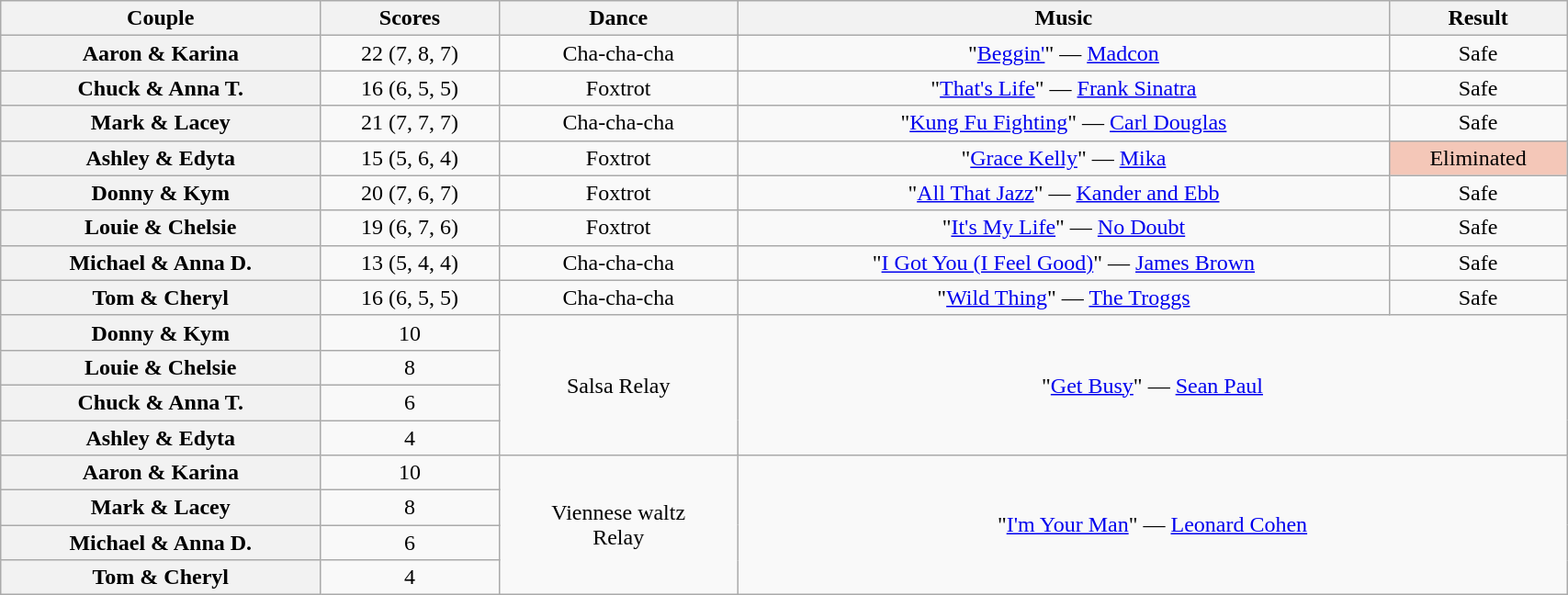<table class="wikitable sortable" style="text-align:center; width:90%">
<tr>
<th scope="col">Couple</th>
<th scope="col">Scores</th>
<th scope="col" class="unsortable">Dance</th>
<th scope="col" class="unsortable">Music</th>
<th scope="col" class="unsortable">Result</th>
</tr>
<tr>
<th scope="row">Aaron & Karina</th>
<td>22 (7, 8, 7)</td>
<td>Cha-cha-cha</td>
<td>"<a href='#'>Beggin'</a>" — <a href='#'>Madcon</a></td>
<td>Safe</td>
</tr>
<tr>
<th scope="row">Chuck & Anna T.</th>
<td>16 (6, 5, 5)</td>
<td>Foxtrot</td>
<td>"<a href='#'>That's Life</a>" — <a href='#'>Frank Sinatra</a></td>
<td>Safe</td>
</tr>
<tr>
<th scope="row">Mark & Lacey</th>
<td>21 (7, 7, 7)</td>
<td>Cha-cha-cha</td>
<td>"<a href='#'>Kung Fu Fighting</a>" — <a href='#'>Carl Douglas</a></td>
<td>Safe</td>
</tr>
<tr>
<th scope="row">Ashley & Edyta</th>
<td>15 (5, 6, 4)</td>
<td>Foxtrot</td>
<td>"<a href='#'>Grace Kelly</a>" — <a href='#'>Mika</a></td>
<td bgcolor=f4c7b8>Eliminated</td>
</tr>
<tr>
<th scope="row">Donny & Kym</th>
<td>20 (7, 6, 7)</td>
<td>Foxtrot</td>
<td>"<a href='#'>All That Jazz</a>" — <a href='#'>Kander and Ebb</a></td>
<td>Safe</td>
</tr>
<tr>
<th scope="row">Louie & Chelsie</th>
<td>19 (6, 7, 6)</td>
<td>Foxtrot</td>
<td>"<a href='#'>It's My Life</a>" — <a href='#'>No Doubt</a></td>
<td>Safe</td>
</tr>
<tr>
<th scope="row">Michael & Anna D.</th>
<td>13 (5, 4, 4)</td>
<td>Cha-cha-cha</td>
<td>"<a href='#'>I Got You (I Feel Good)</a>" — <a href='#'>James Brown</a></td>
<td>Safe</td>
</tr>
<tr>
<th scope="row">Tom & Cheryl</th>
<td>16 (6, 5, 5)</td>
<td>Cha-cha-cha</td>
<td>"<a href='#'>Wild Thing</a>" — <a href='#'>The Troggs</a></td>
<td>Safe</td>
</tr>
<tr>
<th scope="row">Donny & Kym</th>
<td>10</td>
<td rowspan="4">Salsa Relay</td>
<td colspan="2" rowspan="4">"<a href='#'>Get Busy</a>" — <a href='#'>Sean Paul</a></td>
</tr>
<tr>
<th scope="row">Louie & Chelsie</th>
<td>8</td>
</tr>
<tr>
<th scope="row">Chuck & Anna T.</th>
<td>6</td>
</tr>
<tr>
<th scope="row">Ashley & Edyta</th>
<td>4</td>
</tr>
<tr>
<th scope="row">Aaron & Karina</th>
<td>10</td>
<td rowspan="4">Viennese waltz<br>Relay</td>
<td colspan="2" rowspan="4">"<a href='#'>I'm Your Man</a>" — <a href='#'>Leonard Cohen</a></td>
</tr>
<tr>
<th scope="row">Mark & Lacey</th>
<td>8</td>
</tr>
<tr>
<th scope="row">Michael & Anna D.</th>
<td>6</td>
</tr>
<tr>
<th scope="row">Tom & Cheryl</th>
<td>4</td>
</tr>
</table>
